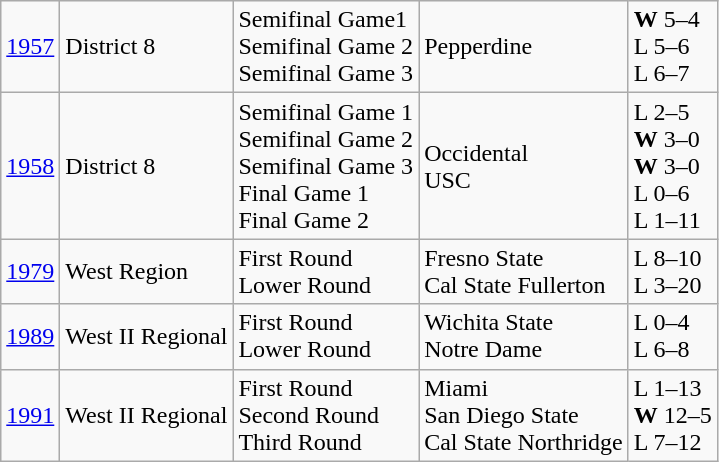<table class="wikitable">
<tr>
<td><a href='#'>1957</a></td>
<td>District 8</td>
<td>Semifinal Game1<br>Semifinal Game 2<br>Semifinal Game 3</td>
<td>Pepperdine</td>
<td><strong>W</strong> 5–4<br>L 5–6<br>L 6–7</td>
</tr>
<tr>
<td><a href='#'>1958</a></td>
<td>District 8</td>
<td>Semifinal Game 1<br>Semifinal Game 2<br>Semifinal Game 3<br>Final Game 1<br>Final Game 2</td>
<td>Occidental<br>USC</td>
<td>L 2–5<br><strong>W</strong> 3–0<br> <strong>W</strong> 3–0<br>L 0–6<br>L 1–11</td>
</tr>
<tr>
<td><a href='#'>1979</a></td>
<td>West Region</td>
<td>First Round <br>Lower Round</td>
<td>Fresno State<br>Cal State Fullerton</td>
<td>L 8–10<br> L 3–20</td>
</tr>
<tr>
<td><a href='#'>1989</a></td>
<td>West II Regional</td>
<td>First Round<br>Lower Round</td>
<td>Wichita State<br>Notre Dame</td>
<td>L 0–4<br>L 6–8</td>
</tr>
<tr>
<td><a href='#'>1991</a></td>
<td>West II Regional</td>
<td>First Round<br>Second Round<br>Third Round</td>
<td>Miami<br>San Diego State<br>Cal State Northridge</td>
<td>L 1–13<br><strong>W</strong> 12–5<br>L 7–12</td>
</tr>
</table>
